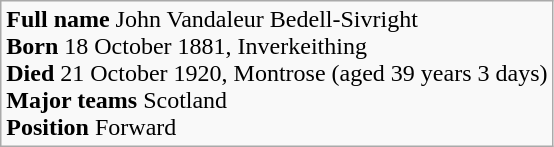<table class="wikitable">
<tr>
<td><strong>Full name</strong> John Vandaleur Bedell-Sivright<br><strong>Born</strong> 18 October 1881, Inverkeithing<br><strong>Died</strong> 21 October 1920, Montrose (aged 39 years 3 days)<br><strong>Major teams</strong> Scotland<br><strong>Position</strong> Forward</td>
</tr>
</table>
